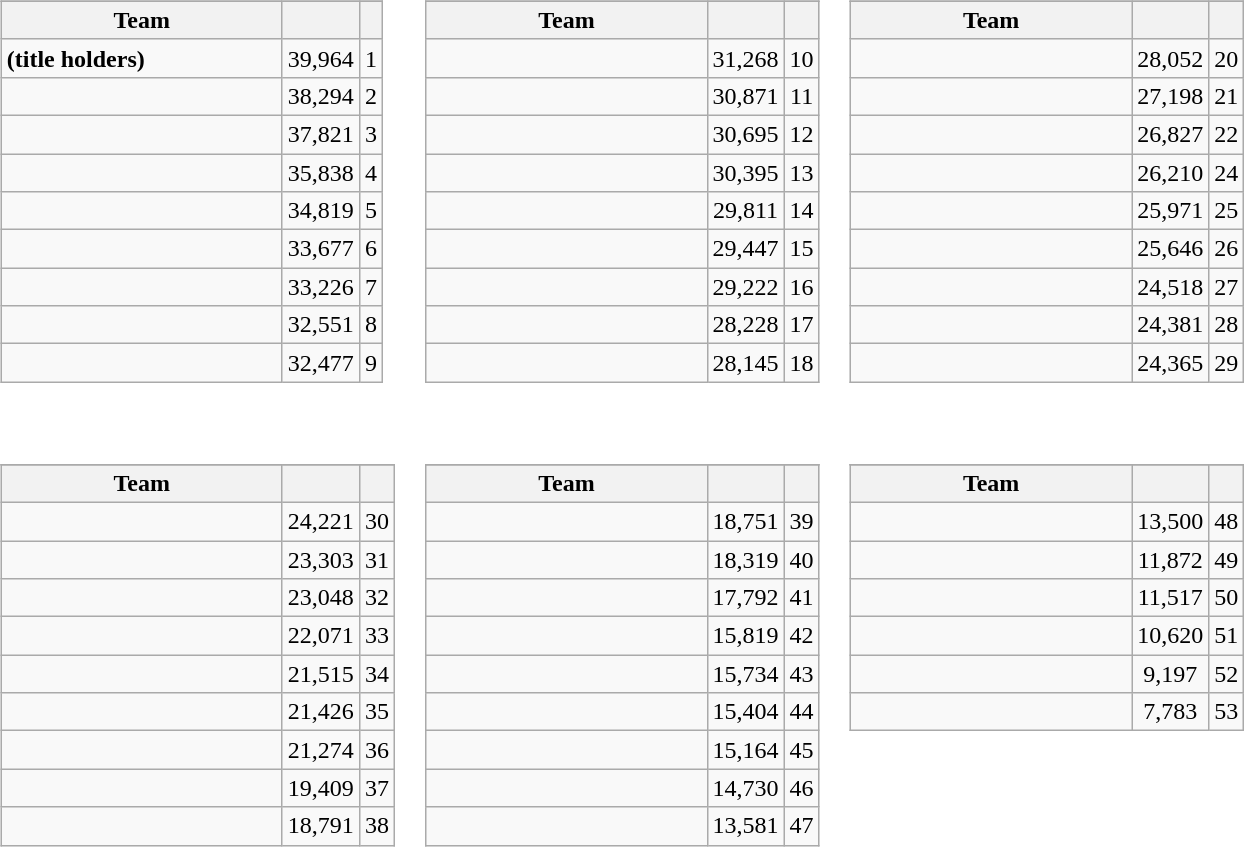<table>
<tr valign=top>
<td><br><table class="wikitable">
<tr>
</tr>
<tr>
<th width=180>Team</th>
<th></th>
<th></th>
</tr>
<tr>
<td><strong> (title holders)</strong></td>
<td align=center>39,964</td>
<td align=center>1</td>
</tr>
<tr>
<td><strong></strong></td>
<td align=center>38,294</td>
<td align=center>2</td>
</tr>
<tr>
<td><strong></strong></td>
<td align=center>37,821</td>
<td align=center>3</td>
</tr>
<tr>
<td><strong></strong></td>
<td align=center>35,838</td>
<td align=center>4</td>
</tr>
<tr>
<td><strong></strong></td>
<td align=center>34,819</td>
<td align=center>5</td>
</tr>
<tr>
<td><strong></strong></td>
<td align=center>33,677</td>
<td align=center>6</td>
</tr>
<tr>
<td><strong></strong></td>
<td align=center>33,226</td>
<td align=center>7</td>
</tr>
<tr>
<td><strong></strong></td>
<td align=center>32,551</td>
<td align=center>8</td>
</tr>
<tr>
<td><strong></strong></td>
<td align=center>32,477</td>
<td align=center>9</td>
</tr>
</table>
</td>
<td><br><table class="wikitable">
<tr>
</tr>
<tr>
<th width=180>Team</th>
<th></th>
<th></th>
</tr>
<tr>
<td><strong></strong></td>
<td align=center>31,268</td>
<td align=center>10</td>
</tr>
<tr>
<td><strong></strong></td>
<td align=center>30,871</td>
<td align=center>11</td>
</tr>
<tr>
<td><strong></strong></td>
<td align=center>30,695</td>
<td align=center>12</td>
</tr>
<tr>
<td></td>
<td align=center>30,395</td>
<td align=center>13</td>
</tr>
<tr>
<td></td>
<td align=center>29,811</td>
<td align=center>14</td>
</tr>
<tr>
<td></td>
<td align=center>29,447</td>
<td align=center>15</td>
</tr>
<tr>
<td><strong></strong></td>
<td align=center>29,222</td>
<td align=center>16</td>
</tr>
<tr>
<td></td>
<td align=center>28,228</td>
<td align=center>17</td>
</tr>
<tr>
<td></td>
<td align=center>28,145</td>
<td align=center>18</td>
</tr>
</table>
</td>
<td><br><table class="wikitable">
<tr>
</tr>
<tr>
<th width=180>Team</th>
<th></th>
<th></th>
</tr>
<tr>
<td></td>
<td align=center>28,052</td>
<td align=center>20</td>
</tr>
<tr>
<td></td>
<td align=center>27,198</td>
<td align=center>21</td>
</tr>
<tr>
<td></td>
<td align=center>26,827</td>
<td align=center>22</td>
</tr>
<tr>
<td></td>
<td align=center>26,210</td>
<td align=center>24</td>
</tr>
<tr>
<td><strong></strong></td>
<td align=center>25,971</td>
<td align=center>25</td>
</tr>
<tr>
<td></td>
<td align=center>25,646</td>
<td align=center>26</td>
</tr>
<tr>
<td></td>
<td align=center>24,518</td>
<td align=center>27</td>
</tr>
<tr>
<td></td>
<td align=center>24,381</td>
<td align=center>28</td>
</tr>
<tr>
<td></td>
<td align=center>24,365</td>
<td align=center>29</td>
</tr>
</table>
</td>
</tr>
<tr valign=top>
<td><br><table class="wikitable">
<tr>
</tr>
<tr>
<th width=180>Team</th>
<th></th>
<th></th>
</tr>
<tr>
<td></td>
<td align=center>24,221</td>
<td align=center>30</td>
</tr>
<tr>
<td></td>
<td align=center>23,303</td>
<td align=center>31</td>
</tr>
<tr>
<td></td>
<td align=center>23,048</td>
<td align=center>32</td>
</tr>
<tr>
<td></td>
<td align=center>22,071</td>
<td align=center>33</td>
</tr>
<tr>
<td></td>
<td align=center>21,515</td>
<td align=center>34</td>
</tr>
<tr>
<td></td>
<td align=center>21,426</td>
<td align=center>35</td>
</tr>
<tr>
<td></td>
<td align=center>21,274</td>
<td align=center>36</td>
</tr>
<tr>
<td></td>
<td align=center>19,409</td>
<td align=center>37</td>
</tr>
<tr>
<td></td>
<td align=center>18,791</td>
<td align=center>38</td>
</tr>
</table>
</td>
<td><br><table class="wikitable">
<tr>
</tr>
<tr>
<th width=180>Team</th>
<th></th>
<th></th>
</tr>
<tr>
<td></td>
<td align=center>18,751</td>
<td align=center>39</td>
</tr>
<tr>
<td></td>
<td align=center>18,319</td>
<td align=center>40</td>
</tr>
<tr>
<td></td>
<td align=center>17,792</td>
<td align=center>41</td>
</tr>
<tr>
<td></td>
<td align=center>15,819</td>
<td align=center>42</td>
</tr>
<tr>
<td></td>
<td align=center>15,734</td>
<td align=center>43</td>
</tr>
<tr>
<td></td>
<td align=center>15,404</td>
<td align=center>44</td>
</tr>
<tr>
<td></td>
<td align=center>15,164</td>
<td align=center>45</td>
</tr>
<tr>
<td></td>
<td align=center>14,730</td>
<td align=center>46</td>
</tr>
<tr>
<td></td>
<td align=center>13,581</td>
<td align=center>47</td>
</tr>
</table>
</td>
<td><br><table class="wikitable">
<tr>
</tr>
<tr>
<th width=180>Team</th>
<th></th>
<th></th>
</tr>
<tr>
<td></td>
<td align=center>13,500</td>
<td align=center>48</td>
</tr>
<tr>
<td></td>
<td align=center>11,872</td>
<td align=center>49</td>
</tr>
<tr>
<td></td>
<td align=center>11,517</td>
<td align=center>50</td>
</tr>
<tr>
<td></td>
<td align=center>10,620</td>
<td align=center>51</td>
</tr>
<tr>
<td></td>
<td align=center>9,197</td>
<td align=center>52</td>
</tr>
<tr>
<td></td>
<td align=center>7,783</td>
<td align=center>53</td>
</tr>
</table>
</td>
</tr>
</table>
